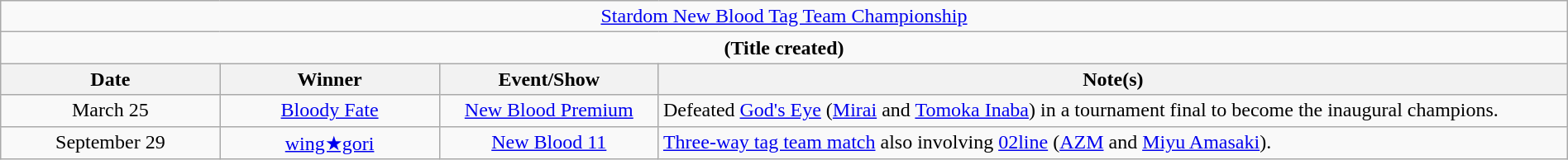<table class="wikitable" style="text-align:center; width:100%;">
<tr>
<td colspan="5" style="text-align: center;"><a href='#'>Stardom New Blood Tag Team Championship</a></td>
</tr>
<tr>
<td colspan="5" style="text-align: center;"><strong>(Title created)</strong></td>
</tr>
<tr>
<th width=14%>Date</th>
<th width=14%>Winner</th>
<th width=14%>Event/Show</th>
<th width=58%>Note(s)</th>
</tr>
<tr>
<td>March 25</td>
<td><a href='#'>Bloody Fate</a><br></td>
<td><a href='#'>New Blood Premium</a></td>
<td align=left>Defeated <a href='#'>God's Eye</a> (<a href='#'>Mirai</a> and <a href='#'>Tomoka Inaba</a>) in a tournament final to become the inaugural champions.</td>
</tr>
<tr>
<td>September 29</td>
<td><a href='#'>wing★gori</a><br></td>
<td><a href='#'>New Blood 11</a></td>
<td align=left><a href='#'>Three-way tag team match</a> also involving <a href='#'>02line</a> (<a href='#'>AZM</a> and <a href='#'>Miyu Amasaki</a>).</td>
</tr>
</table>
